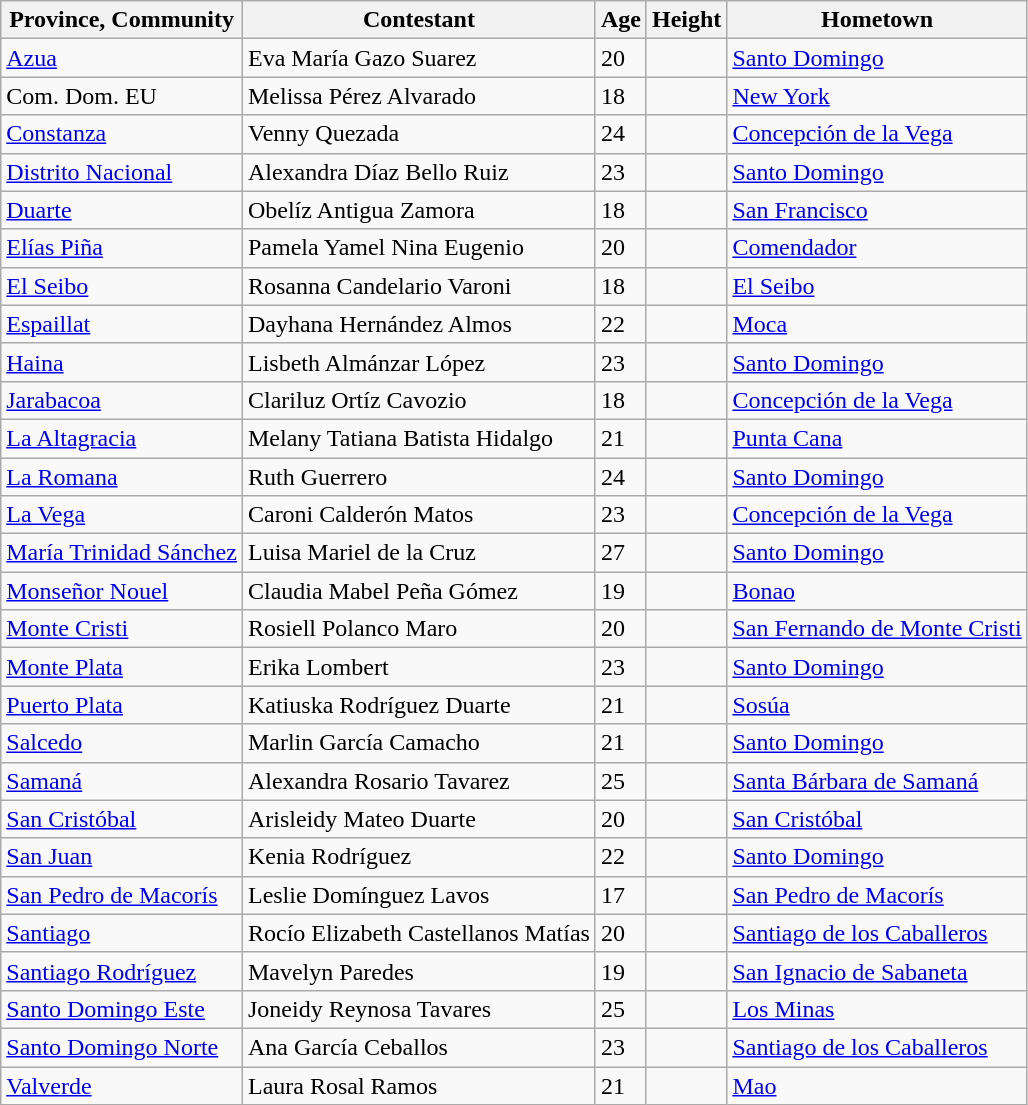<table class="sortable wikitable">
<tr>
<th>Province, Community</th>
<th>Contestant</th>
<th>Age</th>
<th>Height</th>
<th>Hometown</th>
</tr>
<tr>
<td><a href='#'>Azua</a></td>
<td>Eva María Gazo Suarez</td>
<td>20</td>
<td></td>
<td><a href='#'>Santo Domingo</a></td>
</tr>
<tr>
<td>Com. Dom. EU</td>
<td>Melissa Pérez Alvarado</td>
<td>18</td>
<td></td>
<td><a href='#'>New York</a></td>
</tr>
<tr>
<td><a href='#'>Constanza</a></td>
<td>Venny Quezada</td>
<td>24</td>
<td></td>
<td><a href='#'>Concepción de la Vega</a></td>
</tr>
<tr>
<td><a href='#'>Distrito Nacional</a></td>
<td>Alexandra Díaz Bello Ruiz</td>
<td>23</td>
<td></td>
<td><a href='#'>Santo Domingo</a></td>
</tr>
<tr>
<td><a href='#'>Duarte</a></td>
<td>Obelíz Antigua Zamora</td>
<td>18</td>
<td></td>
<td><a href='#'>San Francisco</a></td>
</tr>
<tr>
<td><a href='#'>Elías Piña</a></td>
<td>Pamela Yamel Nina Eugenio</td>
<td>20</td>
<td></td>
<td><a href='#'>Comendador</a></td>
</tr>
<tr>
<td><a href='#'>El Seibo</a></td>
<td>Rosanna Candelario Varoni</td>
<td>18</td>
<td></td>
<td><a href='#'>El Seibo</a></td>
</tr>
<tr>
<td><a href='#'>Espaillat</a></td>
<td>Dayhana Hernández Almos</td>
<td>22</td>
<td></td>
<td><a href='#'>Moca</a></td>
</tr>
<tr>
<td><a href='#'>Haina</a></td>
<td>Lisbeth Almánzar López</td>
<td>23</td>
<td></td>
<td><a href='#'>Santo Domingo</a></td>
</tr>
<tr>
<td><a href='#'>Jarabacoa</a></td>
<td>Clariluz Ortíz Cavozio</td>
<td>18</td>
<td></td>
<td><a href='#'>Concepción de la Vega</a></td>
</tr>
<tr>
<td><a href='#'>La Altagracia</a></td>
<td>Melany Tatiana Batista Hidalgo</td>
<td>21</td>
<td></td>
<td><a href='#'>Punta Cana</a></td>
</tr>
<tr>
<td><a href='#'>La Romana</a></td>
<td>Ruth Guerrero</td>
<td>24</td>
<td></td>
<td><a href='#'>Santo Domingo</a></td>
</tr>
<tr>
<td><a href='#'>La Vega</a></td>
<td>Caroni Calderón Matos</td>
<td>23</td>
<td></td>
<td><a href='#'>Concepción de la Vega</a></td>
</tr>
<tr>
<td><a href='#'>María Trinidad Sánchez</a></td>
<td>Luisa Mariel de la Cruz</td>
<td>27</td>
<td></td>
<td><a href='#'>Santo Domingo</a></td>
</tr>
<tr>
<td><a href='#'>Monseñor Nouel</a></td>
<td>Claudia Mabel Peña Gómez</td>
<td>19</td>
<td></td>
<td><a href='#'>Bonao</a></td>
</tr>
<tr>
<td><a href='#'>Monte Cristi</a></td>
<td>Rosiell Polanco Maro</td>
<td>20</td>
<td></td>
<td><a href='#'>San Fernando de Monte Cristi</a></td>
</tr>
<tr>
<td><a href='#'>Monte Plata</a></td>
<td>Erika Lombert</td>
<td>23</td>
<td></td>
<td><a href='#'>Santo Domingo</a></td>
</tr>
<tr>
<td><a href='#'>Puerto Plata</a></td>
<td>Katiuska Rodríguez Duarte</td>
<td>21</td>
<td></td>
<td><a href='#'>Sosúa</a></td>
</tr>
<tr>
<td><a href='#'>Salcedo</a></td>
<td>Marlin García Camacho</td>
<td>21</td>
<td></td>
<td><a href='#'>Santo Domingo</a></td>
</tr>
<tr>
<td><a href='#'>Samaná</a></td>
<td>Alexandra Rosario Tavarez</td>
<td>25</td>
<td></td>
<td><a href='#'>Santa Bárbara de Samaná</a></td>
</tr>
<tr>
<td><a href='#'>San Cristóbal</a></td>
<td>Arisleidy Mateo Duarte</td>
<td>20</td>
<td></td>
<td><a href='#'>San Cristóbal</a></td>
</tr>
<tr>
<td><a href='#'>San Juan</a></td>
<td>Kenia Rodríguez</td>
<td>22</td>
<td></td>
<td><a href='#'>Santo Domingo</a></td>
</tr>
<tr>
<td><a href='#'>San Pedro de Macorís</a></td>
<td>Leslie Domínguez Lavos</td>
<td>17</td>
<td></td>
<td><a href='#'>San Pedro de Macorís</a></td>
</tr>
<tr>
<td><a href='#'>Santiago</a></td>
<td>Rocío Elizabeth Castellanos Matías</td>
<td>20</td>
<td></td>
<td><a href='#'>Santiago de los Caballeros</a></td>
</tr>
<tr>
<td><a href='#'>Santiago Rodríguez</a></td>
<td>Mavelyn Paredes</td>
<td>19</td>
<td></td>
<td><a href='#'>San Ignacio de Sabaneta</a></td>
</tr>
<tr>
<td><a href='#'>Santo Domingo Este</a></td>
<td>Joneidy Reynosa Tavares</td>
<td>25</td>
<td></td>
<td><a href='#'>Los Minas</a></td>
</tr>
<tr>
<td><a href='#'>Santo Domingo Norte</a></td>
<td>Ana García Ceballos</td>
<td>23</td>
<td></td>
<td><a href='#'>Santiago de los Caballeros</a></td>
</tr>
<tr>
<td><a href='#'>Valverde</a></td>
<td>Laura Rosal Ramos</td>
<td>21</td>
<td></td>
<td><a href='#'>Mao</a></td>
</tr>
</table>
